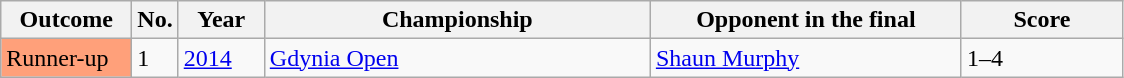<table class="sortable wikitable">
<tr>
<th width="80">Outcome</th>
<th width="20">No.</th>
<th width="50">Year</th>
<th width="250">Championship</th>
<th width="200">Opponent in the final</th>
<th width="100">Score</th>
</tr>
<tr>
<td style="background:#ffa07a;">Runner-up</td>
<td>1</td>
<td><a href='#'>2014</a></td>
<td><a href='#'>Gdynia Open</a></td>
<td> <a href='#'>Shaun Murphy</a></td>
<td>1–4</td>
</tr>
</table>
